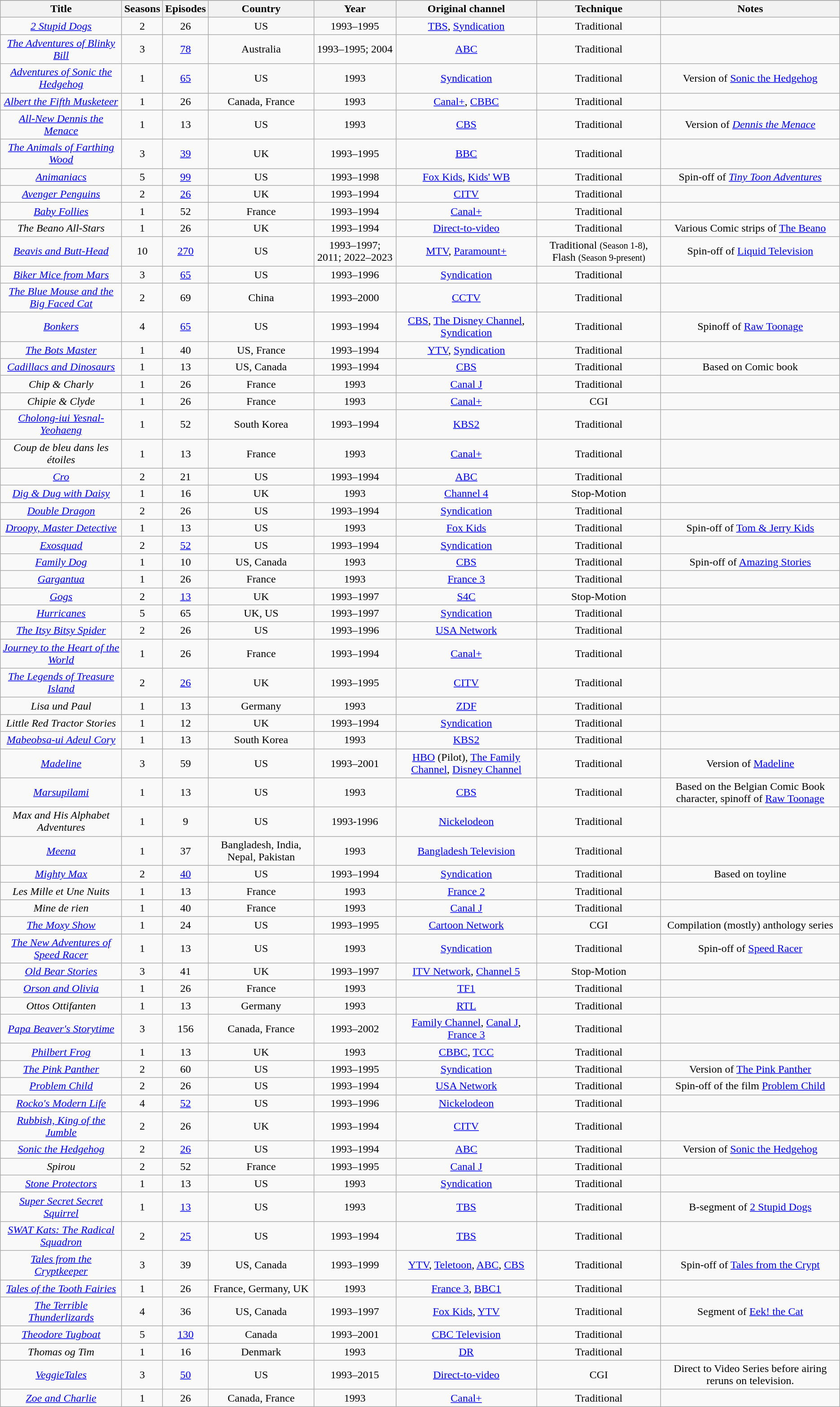<table class="wikitable sortable" style="text-align:center;">
<tr>
</tr>
<tr>
<th scope="col">Title</th>
<th scope="col">Seasons</th>
<th scope="col">Episodes</th>
<th scope="col">Country</th>
<th scope="col">Year</th>
<th scope="col">Original channel</th>
<th scope="col">Technique</th>
<th scope="col">Notes</th>
</tr>
<tr>
<td><em><a href='#'>2 Stupid Dogs</a></em></td>
<td>2</td>
<td>26</td>
<td>US</td>
<td>1993–1995</td>
<td><a href='#'>TBS</a>, <a href='#'>Syndication</a></td>
<td>Traditional</td>
<td></td>
</tr>
<tr>
<td data-sort-value="Adventures of Blinky Bill"><em><a href='#'>The Adventures of Blinky Bill</a></em></td>
<td>3</td>
<td><a href='#'>78</a></td>
<td>Australia</td>
<td>1993–1995; 2004</td>
<td><a href='#'>ABC</a></td>
<td>Traditional</td>
<td></td>
</tr>
<tr>
<td><em><a href='#'>Adventures of Sonic the Hedgehog</a></em></td>
<td>1</td>
<td><a href='#'>65</a></td>
<td>US</td>
<td>1993</td>
<td><a href='#'>Syndication</a></td>
<td>Traditional</td>
<td>Version of <a href='#'>Sonic the Hedgehog</a></td>
</tr>
<tr>
<td><em><a href='#'>Albert the Fifth Musketeer</a></em></td>
<td>1</td>
<td>26</td>
<td>Canada, France</td>
<td>1993</td>
<td><a href='#'>Canal+</a>, <a href='#'>CBBC</a></td>
<td>Traditional</td>
<td></td>
</tr>
<tr>
<td><em><a href='#'>All-New Dennis the Menace</a></em></td>
<td>1</td>
<td>13</td>
<td>US</td>
<td>1993</td>
<td><a href='#'>CBS</a></td>
<td>Traditional</td>
<td>Version of <em><a href='#'>Dennis the Menace</a></em></td>
</tr>
<tr>
<td data-sort-value="Animals of Farthing Wood"><em><a href='#'>The Animals of Farthing Wood</a></em></td>
<td>3</td>
<td><a href='#'>39</a></td>
<td>UK</td>
<td>1993–1995</td>
<td><a href='#'>BBC</a></td>
<td>Traditional</td>
<td></td>
</tr>
<tr>
<td><em><a href='#'>Animaniacs</a></em></td>
<td>5</td>
<td><a href='#'>99</a></td>
<td>US</td>
<td>1993–1998</td>
<td><a href='#'>Fox Kids</a>, <a href='#'>Kids' WB</a></td>
<td>Traditional</td>
<td>Spin-off of <em><a href='#'>Tiny Toon Adventures</a></em></td>
</tr>
<tr>
<td><em><a href='#'>Avenger Penguins</a></em></td>
<td>2</td>
<td><a href='#'>26</a></td>
<td>UK</td>
<td>1993–1994</td>
<td><a href='#'>CITV</a></td>
<td>Traditional</td>
<td></td>
</tr>
<tr>
<td><em><a href='#'>Baby Follies</a></em></td>
<td>1</td>
<td>52</td>
<td>France</td>
<td>1993–1994</td>
<td><a href='#'>Canal+</a></td>
<td>Traditional</td>
<td></td>
</tr>
<tr>
<td data-sort-value="Beano All-Stars"><em>The Beano All-Stars</em></td>
<td>1</td>
<td>26</td>
<td>UK</td>
<td>1993–1994</td>
<td><a href='#'>Direct-to-video</a></td>
<td>Traditional</td>
<td>Various Comic strips of <a href='#'>The Beano</a></td>
</tr>
<tr>
<td><em><a href='#'>Beavis and Butt-Head</a></em></td>
<td>10</td>
<td><a href='#'>270</a></td>
<td>US</td>
<td>1993–1997; 2011; 2022–2023</td>
<td><a href='#'>MTV</a>, <a href='#'>Paramount+</a></td>
<td>Traditional <small>(Season 1-8)</small>, Flash <small>(Season 9-present)</small></td>
<td>Spin-off of <a href='#'>Liquid Television</a></td>
</tr>
<tr>
<td><em><a href='#'>Biker Mice from Mars</a></em></td>
<td>3</td>
<td><a href='#'>65</a></td>
<td>US</td>
<td>1993–1996</td>
<td><a href='#'>Syndication</a></td>
<td>Traditional</td>
<td></td>
</tr>
<tr>
<td data-sort-value="Blue Mouse and the Big Faced Cat"><em><a href='#'>The Blue Mouse and the Big Faced Cat</a></em></td>
<td>2</td>
<td>69</td>
<td>China</td>
<td>1993–2000</td>
<td><a href='#'>CCTV</a></td>
<td>Traditional</td>
<td></td>
</tr>
<tr>
<td><em><a href='#'>Bonkers</a></em></td>
<td>4</td>
<td><a href='#'>65</a></td>
<td>US</td>
<td>1993–1994</td>
<td><a href='#'>CBS</a>, <a href='#'>The Disney Channel</a>, <a href='#'>Syndication</a></td>
<td>Traditional</td>
<td>Spinoff of <a href='#'>Raw Toonage</a></td>
</tr>
<tr>
<td data-sort-value="Bots Master"><em><a href='#'>The Bots Master</a></em></td>
<td>1</td>
<td>40</td>
<td>US, France</td>
<td>1993–1994</td>
<td><a href='#'>YTV</a>, <a href='#'>Syndication</a></td>
<td>Traditional</td>
<td></td>
</tr>
<tr>
<td><em><a href='#'>Cadillacs and Dinosaurs</a></em></td>
<td>1</td>
<td>13</td>
<td>US, Canada</td>
<td>1993–1994</td>
<td><a href='#'>CBS</a></td>
<td>Traditional</td>
<td>Based on Comic book</td>
</tr>
<tr>
<td><em>Chip & Charly</em></td>
<td>1</td>
<td>26</td>
<td>France</td>
<td>1993</td>
<td><a href='#'>Canal J</a></td>
<td>Traditional</td>
<td></td>
</tr>
<tr>
<td><em>Chipie & Clyde</em></td>
<td>1</td>
<td>26</td>
<td>France</td>
<td>1993</td>
<td><a href='#'>Canal+</a></td>
<td>CGI</td>
<td></td>
</tr>
<tr>
<td><em><a href='#'>Cholong-iui Yesnal-Yeohaeng</a></em></td>
<td>1</td>
<td>52</td>
<td>South Korea</td>
<td>1993–1994</td>
<td><a href='#'>KBS2</a></td>
<td>Traditional</td>
<td></td>
</tr>
<tr>
<td><em>Coup de bleu dans les étoiles</em></td>
<td>1</td>
<td>13</td>
<td>France</td>
<td>1993</td>
<td><a href='#'>Canal+</a></td>
<td>Traditional</td>
<td></td>
</tr>
<tr>
<td><em><a href='#'>Cro</a></em></td>
<td>2</td>
<td>21</td>
<td>US</td>
<td>1993–1994</td>
<td><a href='#'>ABC</a></td>
<td>Traditional</td>
<td></td>
</tr>
<tr>
<td><em><a href='#'>Dig & Dug with Daisy</a></em></td>
<td>1</td>
<td>16</td>
<td>UK</td>
<td>1993</td>
<td><a href='#'>Channel 4</a></td>
<td>Stop-Motion</td>
<td></td>
</tr>
<tr>
<td><em><a href='#'>Double Dragon</a></em></td>
<td>2</td>
<td>26</td>
<td>US</td>
<td>1993–1994</td>
<td><a href='#'>Syndication</a></td>
<td>Traditional</td>
<td></td>
</tr>
<tr>
<td><em><a href='#'>Droopy, Master Detective</a></em></td>
<td>1</td>
<td>13</td>
<td>US</td>
<td>1993</td>
<td><a href='#'>Fox Kids</a></td>
<td>Traditional</td>
<td>Spin-off of <a href='#'>Tom & Jerry Kids</a></td>
</tr>
<tr>
<td><em><a href='#'>Exosquad</a></em></td>
<td>2</td>
<td><a href='#'>52</a></td>
<td>US</td>
<td>1993–1994</td>
<td><a href='#'>Syndication</a></td>
<td>Traditional</td>
<td></td>
</tr>
<tr>
<td><em><a href='#'>Family Dog</a></em></td>
<td>1</td>
<td>10</td>
<td>US, Canada</td>
<td>1993</td>
<td><a href='#'>CBS</a></td>
<td>Traditional</td>
<td>Spin-off of <a href='#'>Amazing Stories</a></td>
</tr>
<tr>
<td><em><a href='#'>Gargantua</a></em></td>
<td>1</td>
<td>26</td>
<td>France</td>
<td>1993</td>
<td><a href='#'>France 3</a></td>
<td>Traditional</td>
<td></td>
</tr>
<tr>
<td><em><a href='#'>Gogs</a></em></td>
<td>2</td>
<td><a href='#'>13</a></td>
<td>UK</td>
<td>1993–1997</td>
<td><a href='#'>S4C</a></td>
<td>Stop-Motion</td>
<td></td>
</tr>
<tr>
<td><em><a href='#'>Hurricanes</a></em></td>
<td>5</td>
<td>65</td>
<td>UK, US</td>
<td>1993–1997</td>
<td><a href='#'>Syndication</a></td>
<td>Traditional</td>
<td></td>
</tr>
<tr>
<td data-sort-value="Itsy Bitsy Spider"><em><a href='#'>The Itsy Bitsy Spider</a></em></td>
<td>2</td>
<td>26</td>
<td>US</td>
<td>1993–1996</td>
<td><a href='#'>USA Network</a></td>
<td>Traditional</td>
<td></td>
</tr>
<tr>
<td><em><a href='#'>Journey to the Heart of the World</a></em></td>
<td>1</td>
<td>26</td>
<td>France</td>
<td>1993–1994</td>
<td><a href='#'>Canal+</a></td>
<td>Traditional</td>
<td></td>
</tr>
<tr>
<td data-sort-value="Legends of Treasure Island"><em><a href='#'>The Legends of Treasure Island</a></em></td>
<td>2</td>
<td><a href='#'>26</a></td>
<td>UK</td>
<td>1993–1995</td>
<td><a href='#'>CITV</a></td>
<td>Traditional</td>
<td></td>
</tr>
<tr>
<td><em>Lisa und Paul</em></td>
<td>1</td>
<td>13</td>
<td>Germany</td>
<td>1993</td>
<td><a href='#'>ZDF</a></td>
<td>Traditional</td>
<td></td>
</tr>
<tr>
<td><em>Little Red Tractor Stories</em></td>
<td>1</td>
<td>12</td>
<td>UK</td>
<td>1993–1994</td>
<td><a href='#'>Syndication</a></td>
<td>Traditional</td>
<td></td>
</tr>
<tr>
<td><em><a href='#'>Mabeobsa-ui Adeul Cory</a></em></td>
<td>1</td>
<td>13</td>
<td>South Korea</td>
<td>1993</td>
<td><a href='#'>KBS2</a></td>
<td>Traditional</td>
<td></td>
</tr>
<tr>
<td><em><a href='#'>Madeline</a></em></td>
<td>3</td>
<td>59</td>
<td>US</td>
<td>1993–2001</td>
<td><a href='#'>HBO</a> (Pilot), <a href='#'>The Family Channel</a>, <a href='#'>Disney Channel</a></td>
<td>Traditional</td>
<td>Version of <a href='#'>Madeline</a></td>
</tr>
<tr>
<td><em><a href='#'>Marsupilami</a></em></td>
<td>1</td>
<td>13</td>
<td>US</td>
<td>1993</td>
<td><a href='#'>CBS</a></td>
<td>Traditional</td>
<td>Based on the Belgian Comic Book character, spinoff of <a href='#'>Raw Toonage</a></td>
</tr>
<tr>
<td><em>Max and His Alphabet Adventures</em></td>
<td>1</td>
<td>9</td>
<td>US</td>
<td>1993-1996</td>
<td><a href='#'>Nickelodeon</a></td>
<td>Traditional</td>
<td></td>
</tr>
<tr>
<td><em><a href='#'>Meena</a></em></td>
<td>1</td>
<td>37</td>
<td>Bangladesh, India, Nepal, Pakistan</td>
<td>1993</td>
<td><a href='#'>Bangladesh Television</a></td>
<td>Traditional</td>
<td></td>
</tr>
<tr>
<td><em><a href='#'>Mighty Max</a></em></td>
<td>2</td>
<td><a href='#'>40</a></td>
<td>US</td>
<td>1993–1994</td>
<td><a href='#'>Syndication</a></td>
<td>Traditional</td>
<td>Based on toyline</td>
</tr>
<tr>
<td data-sort-value="Mille et Une Nuits"><em>Les Mille et Une Nuits</em></td>
<td>1</td>
<td>13</td>
<td>France</td>
<td>1993</td>
<td><a href='#'>France 2</a></td>
<td>Traditional</td>
<td></td>
</tr>
<tr>
<td><em>Mine de rien</em></td>
<td>1</td>
<td>40</td>
<td>France</td>
<td>1993</td>
<td><a href='#'>Canal J</a></td>
<td>Traditional</td>
<td></td>
</tr>
<tr>
<td data-sort-value="Moxy Show"><em><a href='#'>The Moxy Show</a></em></td>
<td>1</td>
<td>24</td>
<td>US</td>
<td>1993–1995</td>
<td><a href='#'>Cartoon Network</a></td>
<td>CGI</td>
<td>Compilation (mostly) anthology series</td>
</tr>
<tr>
<td data-sort-value="New Adventures of Speed Racer"><em><a href='#'>The New Adventures of Speed Racer</a></em></td>
<td>1</td>
<td>13</td>
<td>US</td>
<td>1993</td>
<td><a href='#'>Syndication</a></td>
<td>Traditional</td>
<td>Spin-off of <a href='#'>Speed Racer</a></td>
</tr>
<tr>
<td><em><a href='#'>Old Bear Stories</a></em></td>
<td>3</td>
<td>41</td>
<td>UK</td>
<td>1993–1997</td>
<td><a href='#'>ITV Network</a>, <a href='#'>Channel 5</a></td>
<td>Stop-Motion</td>
<td></td>
</tr>
<tr>
<td><em><a href='#'>Orson and Olivia</a></em></td>
<td>1</td>
<td>26</td>
<td>France</td>
<td>1993</td>
<td><a href='#'>TF1</a></td>
<td>Traditional</td>
<td></td>
</tr>
<tr>
<td><em>Ottos Ottifanten</em></td>
<td>1</td>
<td>13</td>
<td>Germany</td>
<td>1993</td>
<td><a href='#'>RTL</a></td>
<td>Traditional</td>
<td></td>
</tr>
<tr>
<td><em><a href='#'>Papa Beaver's Storytime</a></em></td>
<td>3</td>
<td>156</td>
<td>Canada, France</td>
<td>1993–2002</td>
<td><a href='#'>Family Channel</a>, <a href='#'>Canal J</a>, <a href='#'>France 3</a></td>
<td>Traditional</td>
<td></td>
</tr>
<tr>
<td><em><a href='#'>Philbert Frog</a></em></td>
<td>1</td>
<td>13</td>
<td>UK</td>
<td>1993</td>
<td><a href='#'>CBBC</a>, <a href='#'>TCC</a></td>
<td>Traditional</td>
<td></td>
</tr>
<tr>
<td data-sort-value="Pink Panther"><em><a href='#'>The Pink Panther</a></em></td>
<td>2</td>
<td>60</td>
<td>US</td>
<td>1993–1995</td>
<td><a href='#'>Syndication</a></td>
<td>Traditional</td>
<td>Version of <a href='#'>The Pink Panther</a></td>
</tr>
<tr>
<td><em><a href='#'>Problem Child</a></em></td>
<td>2</td>
<td>26</td>
<td>US</td>
<td>1993–1994</td>
<td><a href='#'>USA Network</a></td>
<td>Traditional</td>
<td>Spin-off of the film <a href='#'>Problem Child</a></td>
</tr>
<tr>
<td><em><a href='#'>Rocko's Modern Life</a></em></td>
<td>4</td>
<td><a href='#'>52</a></td>
<td>US</td>
<td>1993–1996</td>
<td><a href='#'>Nickelodeon</a></td>
<td>Traditional</td>
<td></td>
</tr>
<tr>
<td><em><a href='#'>Rubbish, King of the Jumble</a></em></td>
<td>2</td>
<td>26</td>
<td>UK</td>
<td>1993–1994</td>
<td><a href='#'>CITV</a></td>
<td>Traditional</td>
<td></td>
</tr>
<tr>
<td><em><a href='#'>Sonic the Hedgehog</a></em></td>
<td>2</td>
<td><a href='#'>26</a></td>
<td>US</td>
<td>1993–1994</td>
<td><a href='#'>ABC</a></td>
<td>Traditional</td>
<td>Version of <a href='#'>Sonic the Hedgehog</a></td>
</tr>
<tr>
<td><em>Spirou</em></td>
<td>2</td>
<td>52</td>
<td>France</td>
<td>1993–1995</td>
<td><a href='#'>Canal J</a></td>
<td>Traditional</td>
<td></td>
</tr>
<tr>
<td><em><a href='#'>Stone Protectors</a></em></td>
<td>1</td>
<td>13</td>
<td>US</td>
<td>1993</td>
<td><a href='#'>Syndication</a></td>
<td>Traditional</td>
<td></td>
</tr>
<tr>
<td><em><a href='#'>Super Secret Secret Squirrel</a></em></td>
<td>1</td>
<td><a href='#'>13</a></td>
<td>US</td>
<td>1993</td>
<td><a href='#'>TBS</a></td>
<td>Traditional</td>
<td>B-segment of <a href='#'>2 Stupid Dogs</a></td>
</tr>
<tr>
<td><em><a href='#'>SWAT Kats: The Radical Squadron</a></em></td>
<td>2</td>
<td><a href='#'>25</a></td>
<td>US</td>
<td>1993–1994</td>
<td><a href='#'>TBS</a></td>
<td>Traditional</td>
<td></td>
</tr>
<tr>
<td><em><a href='#'>Tales from the Cryptkeeper</a></em></td>
<td>3</td>
<td>39</td>
<td>US, Canada</td>
<td>1993–1999</td>
<td><a href='#'>YTV</a>, <a href='#'>Teletoon</a>, <a href='#'>ABC</a>, <a href='#'>CBS</a></td>
<td>Traditional</td>
<td>Spin-off of <a href='#'>Tales from the Crypt</a></td>
</tr>
<tr>
<td><em><a href='#'>Tales of the Tooth Fairies</a></em></td>
<td>1</td>
<td>26</td>
<td>France, Germany, UK</td>
<td>1993</td>
<td><a href='#'>France 3</a>, <a href='#'>BBC1</a></td>
<td>Traditional</td>
<td></td>
</tr>
<tr>
<td data-sort-value="Terrible Thunderlizards"><em><a href='#'>The Terrible Thunderlizards</a></em></td>
<td>4</td>
<td>36</td>
<td>US, Canada</td>
<td>1993–1997</td>
<td><a href='#'>Fox Kids</a>, <a href='#'>YTV</a></td>
<td>Traditional</td>
<td>Segment of <a href='#'>Eek! the Cat</a></td>
</tr>
<tr>
<td><em><a href='#'>Theodore Tugboat</a></em></td>
<td>5</td>
<td><a href='#'>130</a></td>
<td>Canada</td>
<td>1993–2001</td>
<td><a href='#'>CBC Television</a></td>
<td>Traditional</td>
<td></td>
</tr>
<tr>
<td><em>Thomas og Tim</em></td>
<td>1</td>
<td>16</td>
<td>Denmark</td>
<td>1993</td>
<td><a href='#'>DR</a></td>
<td>Traditional</td>
<td></td>
</tr>
<tr>
<td><em><a href='#'>VeggieTales</a></em></td>
<td>3</td>
<td><a href='#'>50</a></td>
<td>US</td>
<td>1993–2015</td>
<td><a href='#'>Direct-to-video</a></td>
<td>CGI</td>
<td>Direct to Video Series before airing reruns on television.</td>
</tr>
<tr>
<td><em><a href='#'>Zoe and Charlie</a></em></td>
<td>1</td>
<td>26</td>
<td>Canada, France</td>
<td>1993</td>
<td><a href='#'>Canal+</a></td>
<td>Traditional</td>
<td></td>
</tr>
</table>
